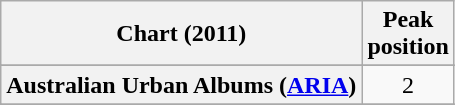<table class="wikitable sortable plainrowheaders" style="text-align:center">
<tr>
<th scope="col">Chart (2011)</th>
<th scope="col">Peak<br>position</th>
</tr>
<tr>
</tr>
<tr>
<th scope="row">Australian Urban Albums (<a href='#'>ARIA</a>)</th>
<td>2</td>
</tr>
<tr>
</tr>
<tr>
</tr>
<tr>
</tr>
<tr>
</tr>
<tr>
</tr>
<tr>
</tr>
<tr>
</tr>
<tr>
</tr>
<tr>
</tr>
<tr>
</tr>
<tr>
</tr>
</table>
